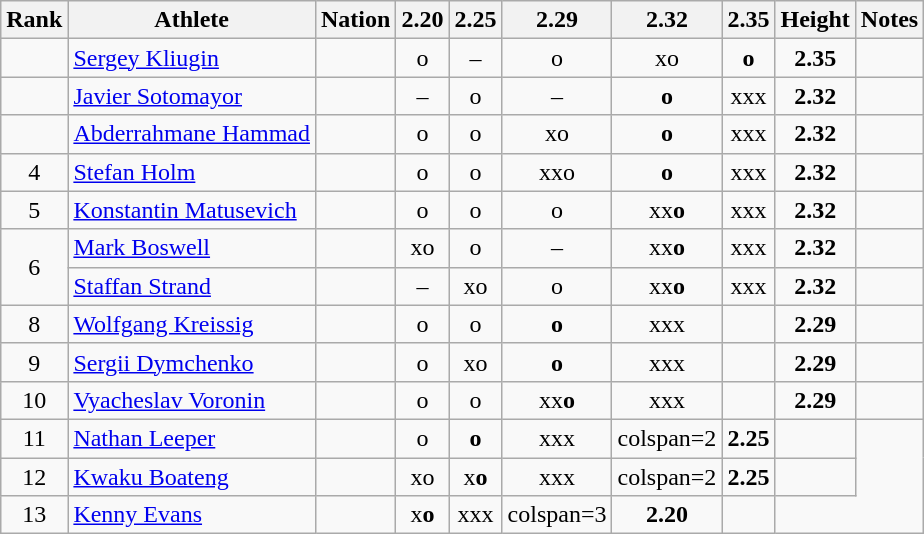<table class="wikitable sortable" style="text-align:center">
<tr>
<th>Rank</th>
<th>Athlete</th>
<th>Nation</th>
<th>2.20</th>
<th>2.25</th>
<th>2.29</th>
<th>2.32</th>
<th>2.35</th>
<th>Height</th>
<th>Notes</th>
</tr>
<tr>
<td></td>
<td align=left><a href='#'>Sergey Kliugin</a></td>
<td align=left></td>
<td>o</td>
<td>–</td>
<td>o</td>
<td>xo</td>
<td><strong>o</strong></td>
<td><strong>2.35</strong></td>
<td></td>
</tr>
<tr>
<td></td>
<td align=left><a href='#'>Javier Sotomayor</a></td>
<td align=left></td>
<td>–</td>
<td>o</td>
<td>–</td>
<td><strong>o</strong></td>
<td>xxx</td>
<td><strong>2.32</strong></td>
<td></td>
</tr>
<tr>
<td></td>
<td align=left><a href='#'>Abderrahmane Hammad</a></td>
<td align=left></td>
<td>o</td>
<td>o</td>
<td>xo</td>
<td><strong>o</strong></td>
<td>xxx</td>
<td><strong>2.32</strong></td>
<td></td>
</tr>
<tr>
<td>4</td>
<td align=left><a href='#'>Stefan Holm</a></td>
<td align=left></td>
<td>o</td>
<td>o</td>
<td>xxo</td>
<td><strong>o</strong></td>
<td>xxx</td>
<td><strong>2.32</strong></td>
<td></td>
</tr>
<tr>
<td>5</td>
<td align=left><a href='#'>Konstantin Matusevich</a></td>
<td align=left></td>
<td>o</td>
<td>o</td>
<td>o</td>
<td>xx<strong>o</strong></td>
<td>xxx</td>
<td><strong>2.32</strong></td>
<td></td>
</tr>
<tr>
<td rowspan=2>6</td>
<td align=left><a href='#'>Mark Boswell</a></td>
<td align=left></td>
<td>xo</td>
<td>o</td>
<td>–</td>
<td>xx<strong>o</strong></td>
<td>xxx</td>
<td><strong>2.32</strong></td>
<td></td>
</tr>
<tr>
<td align=left><a href='#'>Staffan Strand</a></td>
<td align=left></td>
<td>–</td>
<td>xo</td>
<td>o</td>
<td>xx<strong>o</strong></td>
<td>xxx</td>
<td><strong>2.32</strong></td>
<td></td>
</tr>
<tr>
<td>8</td>
<td align=left><a href='#'>Wolfgang Kreissig</a></td>
<td align=left></td>
<td>o</td>
<td>o</td>
<td><strong>o</strong></td>
<td>xxx</td>
<td></td>
<td><strong>2.29</strong></td>
<td></td>
</tr>
<tr>
<td>9</td>
<td align=left><a href='#'>Sergii Dymchenko</a></td>
<td align=left></td>
<td>o</td>
<td>xo</td>
<td><strong>o</strong></td>
<td>xxx</td>
<td></td>
<td><strong>2.29</strong></td>
<td></td>
</tr>
<tr>
<td>10</td>
<td align=left><a href='#'>Vyacheslav Voronin</a></td>
<td align=left></td>
<td>o</td>
<td>o</td>
<td>xx<strong>o</strong></td>
<td>xxx</td>
<td></td>
<td><strong>2.29</strong></td>
<td></td>
</tr>
<tr>
<td>11</td>
<td align=left><a href='#'>Nathan Leeper</a></td>
<td align=left></td>
<td>o</td>
<td><strong>o</strong></td>
<td>xxx</td>
<td>colspan=2 </td>
<td><strong>2.25</strong></td>
<td></td>
</tr>
<tr>
<td>12</td>
<td align=left><a href='#'>Kwaku Boateng</a></td>
<td align=left></td>
<td>xo</td>
<td>x<strong>o</strong></td>
<td>xxx</td>
<td>colspan=2 </td>
<td><strong>2.25</strong></td>
<td></td>
</tr>
<tr>
<td>13</td>
<td align=left><a href='#'>Kenny Evans</a></td>
<td align=left></td>
<td>x<strong>o</strong></td>
<td>xxx</td>
<td>colspan=3 </td>
<td><strong>2.20</strong></td>
<td></td>
</tr>
</table>
